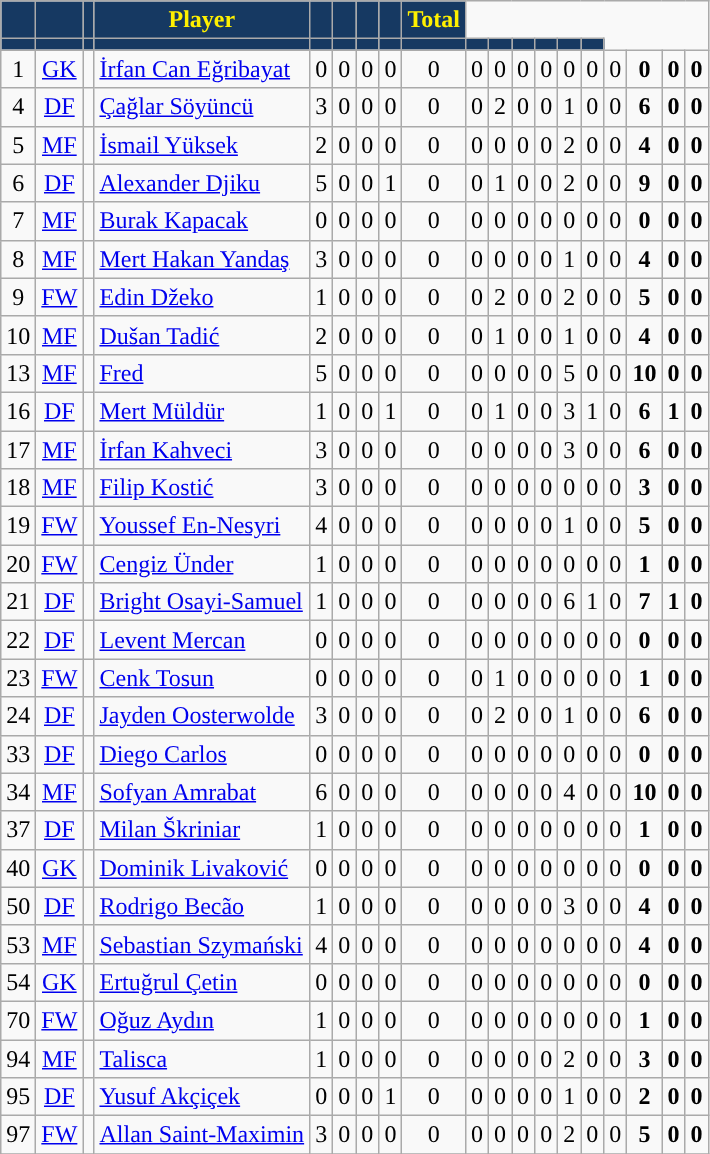<table class="wikitable" style="text-align:center;">
<tr>
<th style="background:#163962; color:#FFF000; "></th>
<th style="background:#163962; color:#FFF000; "></th>
<th style="background:#163962; color:#FFF000; "></th>
<th style="background:#163962; color:#FFF000; ">Player</th>
<th style="background:#163962; color:#FFF000; "></th>
<th style="background:#163962; color:#FFF000; "></th>
<th style="background:#163962; color:#FFF000; "></th>
<th style="background:#163962; color:#FFF000; "></th>
<th style="background:#163962; color:#FFF000; ">Total</th>
</tr>
<tr>
<th style="background:#163962; color:#FFF000; "></th>
<th style="background:#163962; color:#FFF000; "></th>
<th style="background:#163962; color:#FFF000; "></th>
<th style="background:#163962; color:#FFF000; "></th>
<th style="background:#163962; color:#FFF000; "></th>
<th style="background:#163962; color:#FFF000; "></th>
<th style="background:#163962; color:#FFF000; "></th>
<th style="background:#163962; color:#FFF000; "></th>
<th style="background:#163962; color:#FFF000; "></th>
<th style="background:#163962; color:#FFF000; "></th>
<th style="background:#163962; color:#FFF000; "></th>
<th style="background:#163962; color:#FFF000; "></th>
<th style="background:#163962; color:#FFF000; "></th>
<th style="background:#163962; color:#FFF000; "></th>
<th style="background:#163962; color:#FFF000; "></th>
</tr>
<tr>
<td>1</td>
<td><a href='#'>GK</a></td>
<td></td>
<td align=left><a href='#'>İrfan Can Eğribayat</a></td>
<td>0</td>
<td>0</td>
<td>0</td>
<td>0</td>
<td>0</td>
<td>0</td>
<td>0</td>
<td>0</td>
<td>0</td>
<td>0</td>
<td>0</td>
<td>0</td>
<td><strong>0</strong></td>
<td><strong>0</strong></td>
<td><strong>0</strong></td>
</tr>
<tr>
<td>4</td>
<td><a href='#'>DF</a></td>
<td></td>
<td align=left><a href='#'>Çağlar Söyüncü</a></td>
<td>3</td>
<td>0</td>
<td>0</td>
<td>0</td>
<td>0</td>
<td>0</td>
<td>2</td>
<td>0</td>
<td>0</td>
<td>1</td>
<td>0</td>
<td>0</td>
<td><strong>6</strong></td>
<td><strong>0</strong></td>
<td><strong>0</strong></td>
</tr>
<tr>
<td>5</td>
<td><a href='#'>MF</a></td>
<td></td>
<td align=left><a href='#'>İsmail Yüksek</a></td>
<td>2</td>
<td>0</td>
<td>0</td>
<td>0</td>
<td>0</td>
<td>0</td>
<td>0</td>
<td>0</td>
<td>0</td>
<td>2</td>
<td>0</td>
<td>0</td>
<td><strong>4</strong></td>
<td><strong>0</strong></td>
<td><strong>0</strong></td>
</tr>
<tr>
<td>6</td>
<td><a href='#'>DF</a></td>
<td></td>
<td align=left><a href='#'>Alexander Djiku</a></td>
<td>5</td>
<td>0</td>
<td>0</td>
<td>1</td>
<td>0</td>
<td>0</td>
<td>1</td>
<td>0</td>
<td>0</td>
<td>2</td>
<td>0</td>
<td>0</td>
<td><strong>9</strong></td>
<td><strong>0</strong></td>
<td><strong>0</strong></td>
</tr>
<tr>
<td>7</td>
<td><a href='#'>MF</a></td>
<td></td>
<td align=left><a href='#'>Burak Kapacak</a></td>
<td>0</td>
<td>0</td>
<td>0</td>
<td>0</td>
<td>0</td>
<td>0</td>
<td>0</td>
<td>0</td>
<td>0</td>
<td>0</td>
<td>0</td>
<td>0</td>
<td><strong>0</strong></td>
<td><strong>0</strong></td>
<td><strong>0</strong></td>
</tr>
<tr>
<td>8</td>
<td><a href='#'>MF</a></td>
<td></td>
<td align=left><a href='#'>Mert Hakan Yandaş</a></td>
<td>3</td>
<td>0</td>
<td>0</td>
<td>0</td>
<td>0</td>
<td>0</td>
<td>0</td>
<td>0</td>
<td>0</td>
<td>1</td>
<td>0</td>
<td>0</td>
<td><strong>4</strong></td>
<td><strong>0</strong></td>
<td><strong>0</strong></td>
</tr>
<tr>
<td>9</td>
<td><a href='#'>FW</a></td>
<td></td>
<td align=left><a href='#'>Edin Džeko</a></td>
<td>1</td>
<td>0</td>
<td>0</td>
<td>0</td>
<td>0</td>
<td>0</td>
<td>2</td>
<td>0</td>
<td>0</td>
<td>2</td>
<td>0</td>
<td>0</td>
<td><strong>5</strong></td>
<td><strong>0</strong></td>
<td><strong>0</strong></td>
</tr>
<tr>
<td>10</td>
<td><a href='#'>MF</a></td>
<td></td>
<td align=left><a href='#'>Dušan Tadić</a></td>
<td>2</td>
<td>0</td>
<td>0</td>
<td>0</td>
<td>0</td>
<td>0</td>
<td>1</td>
<td>0</td>
<td>0</td>
<td>1</td>
<td>0</td>
<td>0</td>
<td><strong>4</strong></td>
<td><strong>0</strong></td>
<td><strong>0</strong></td>
</tr>
<tr>
<td>13</td>
<td><a href='#'>MF</a></td>
<td></td>
<td align=left><a href='#'>Fred</a></td>
<td>5</td>
<td>0</td>
<td>0</td>
<td>0</td>
<td>0</td>
<td>0</td>
<td>0</td>
<td>0</td>
<td>0</td>
<td>5</td>
<td>0</td>
<td>0</td>
<td><strong>10</strong></td>
<td><strong>0</strong></td>
<td><strong>0</strong></td>
</tr>
<tr>
<td>16</td>
<td><a href='#'>DF</a></td>
<td></td>
<td align=left><a href='#'>Mert Müldür</a></td>
<td>1</td>
<td>0</td>
<td>0</td>
<td>1</td>
<td>0</td>
<td>0</td>
<td>1</td>
<td>0</td>
<td>0</td>
<td>3</td>
<td>1</td>
<td>0</td>
<td><strong>6</strong></td>
<td><strong>1</strong></td>
<td><strong>0</strong></td>
</tr>
<tr>
<td>17</td>
<td><a href='#'>MF</a></td>
<td></td>
<td align=left><a href='#'>İrfan Kahveci</a></td>
<td>3</td>
<td>0</td>
<td>0</td>
<td>0</td>
<td>0</td>
<td>0</td>
<td>0</td>
<td>0</td>
<td>0</td>
<td>3</td>
<td>0</td>
<td>0</td>
<td><strong>6</strong></td>
<td><strong>0</strong></td>
<td><strong>0</strong></td>
</tr>
<tr>
<td>18</td>
<td><a href='#'>MF</a></td>
<td></td>
<td align=left><a href='#'>Filip Kostić</a></td>
<td>3</td>
<td>0</td>
<td>0</td>
<td>0</td>
<td>0</td>
<td>0</td>
<td>0</td>
<td>0</td>
<td>0</td>
<td>0</td>
<td>0</td>
<td>0</td>
<td><strong>3</strong></td>
<td><strong>0</strong></td>
<td><strong>0</strong></td>
</tr>
<tr>
<td>19</td>
<td><a href='#'>FW</a></td>
<td></td>
<td align=left><a href='#'>Youssef En-Nesyri</a></td>
<td>4</td>
<td>0</td>
<td>0</td>
<td>0</td>
<td>0</td>
<td>0</td>
<td>0</td>
<td>0</td>
<td>0</td>
<td>1</td>
<td>0</td>
<td>0</td>
<td><strong>5</strong></td>
<td><strong>0</strong></td>
<td><strong>0</strong></td>
</tr>
<tr>
<td>20</td>
<td><a href='#'>FW</a></td>
<td></td>
<td align=left><a href='#'>Cengiz Ünder</a></td>
<td>1</td>
<td>0</td>
<td>0</td>
<td>0</td>
<td>0</td>
<td>0</td>
<td>0</td>
<td>0</td>
<td>0</td>
<td>0</td>
<td>0</td>
<td>0</td>
<td><strong>1</strong></td>
<td><strong>0</strong></td>
<td><strong>0</strong></td>
</tr>
<tr>
<td>21</td>
<td><a href='#'>DF</a></td>
<td></td>
<td align=left><a href='#'>Bright Osayi-Samuel</a></td>
<td>1</td>
<td>0</td>
<td>0</td>
<td>0</td>
<td>0</td>
<td>0</td>
<td>0</td>
<td>0</td>
<td>0</td>
<td>6</td>
<td>1</td>
<td>0</td>
<td><strong>7</strong></td>
<td><strong>1</strong></td>
<td><strong>0</strong></td>
</tr>
<tr>
<td>22</td>
<td><a href='#'>DF</a></td>
<td></td>
<td align=left><a href='#'>Levent Mercan</a></td>
<td>0</td>
<td>0</td>
<td>0</td>
<td>0</td>
<td>0</td>
<td>0</td>
<td>0</td>
<td>0</td>
<td>0</td>
<td>0</td>
<td>0</td>
<td>0</td>
<td><strong>0</strong></td>
<td><strong>0</strong></td>
<td><strong>0</strong></td>
</tr>
<tr>
<td>23</td>
<td><a href='#'>FW</a></td>
<td></td>
<td align=left><a href='#'>Cenk Tosun</a></td>
<td>0</td>
<td>0</td>
<td>0</td>
<td>0</td>
<td>0</td>
<td>0</td>
<td>1</td>
<td>0</td>
<td>0</td>
<td>0</td>
<td>0</td>
<td>0</td>
<td><strong>1</strong></td>
<td><strong>0</strong></td>
<td><strong>0</strong></td>
</tr>
<tr>
<td>24</td>
<td><a href='#'>DF</a></td>
<td></td>
<td align=left><a href='#'>Jayden Oosterwolde</a></td>
<td>3</td>
<td>0</td>
<td>0</td>
<td>0</td>
<td>0</td>
<td>0</td>
<td>2</td>
<td>0</td>
<td>0</td>
<td>1</td>
<td>0</td>
<td>0</td>
<td><strong>6</strong></td>
<td><strong>0</strong></td>
<td><strong>0</strong></td>
</tr>
<tr>
<td>33</td>
<td><a href='#'>DF</a></td>
<td></td>
<td align=left><a href='#'>Diego Carlos</a></td>
<td>0</td>
<td>0</td>
<td>0</td>
<td>0</td>
<td>0</td>
<td>0</td>
<td>0</td>
<td>0</td>
<td>0</td>
<td>0</td>
<td>0</td>
<td>0</td>
<td><strong>0</strong></td>
<td><strong>0</strong></td>
<td><strong>0</strong></td>
</tr>
<tr>
<td>34</td>
<td><a href='#'>MF</a></td>
<td></td>
<td align=left><a href='#'>Sofyan Amrabat</a></td>
<td>6</td>
<td>0</td>
<td>0</td>
<td>0</td>
<td>0</td>
<td>0</td>
<td>0</td>
<td>0</td>
<td>0</td>
<td>4</td>
<td>0</td>
<td>0</td>
<td><strong>10</strong></td>
<td><strong>0</strong></td>
<td><strong>0</strong></td>
</tr>
<tr>
<td>37</td>
<td><a href='#'>DF</a></td>
<td></td>
<td align=left><a href='#'>Milan Škriniar</a></td>
<td>1</td>
<td>0</td>
<td>0</td>
<td>0</td>
<td>0</td>
<td>0</td>
<td>0</td>
<td>0</td>
<td>0</td>
<td>0</td>
<td>0</td>
<td>0</td>
<td><strong>1</strong></td>
<td><strong>0</strong></td>
<td><strong>0</strong></td>
</tr>
<tr>
<td>40</td>
<td><a href='#'>GK</a></td>
<td></td>
<td align=left><a href='#'>Dominik Livaković</a></td>
<td>0</td>
<td>0</td>
<td>0</td>
<td>0</td>
<td>0</td>
<td>0</td>
<td>0</td>
<td>0</td>
<td>0</td>
<td>0</td>
<td>0</td>
<td>0</td>
<td><strong>0</strong></td>
<td><strong>0</strong></td>
<td><strong>0</strong></td>
</tr>
<tr>
<td>50</td>
<td><a href='#'>DF</a></td>
<td></td>
<td align=left><a href='#'>Rodrigo Becão</a></td>
<td>1</td>
<td>0</td>
<td>0</td>
<td>0</td>
<td>0</td>
<td>0</td>
<td>0</td>
<td>0</td>
<td>0</td>
<td>3</td>
<td>0</td>
<td>0</td>
<td><strong>4</strong></td>
<td><strong>0</strong></td>
<td><strong>0</strong></td>
</tr>
<tr>
<td>53</td>
<td><a href='#'>MF</a></td>
<td></td>
<td align=left><a href='#'>Sebastian Szymański</a></td>
<td>4</td>
<td>0</td>
<td>0</td>
<td>0</td>
<td>0</td>
<td>0</td>
<td>0</td>
<td>0</td>
<td>0</td>
<td>0</td>
<td>0</td>
<td>0</td>
<td><strong>4</strong></td>
<td><strong>0</strong></td>
<td><strong>0</strong></td>
</tr>
<tr>
<td>54</td>
<td><a href='#'>GK</a></td>
<td></td>
<td align=left><a href='#'>Ertuğrul Çetin</a></td>
<td>0</td>
<td>0</td>
<td>0</td>
<td>0</td>
<td>0</td>
<td>0</td>
<td>0</td>
<td>0</td>
<td>0</td>
<td>0</td>
<td>0</td>
<td>0</td>
<td><strong>0</strong></td>
<td><strong>0</strong></td>
<td><strong>0</strong></td>
</tr>
<tr>
<td>70</td>
<td><a href='#'>FW</a></td>
<td></td>
<td align=left><a href='#'>Oğuz Aydın</a></td>
<td>1</td>
<td>0</td>
<td>0</td>
<td>0</td>
<td>0</td>
<td>0</td>
<td>0</td>
<td>0</td>
<td>0</td>
<td>0</td>
<td>0</td>
<td>0</td>
<td><strong>1</strong></td>
<td><strong>0</strong></td>
<td><strong>0</strong></td>
</tr>
<tr>
<td>94</td>
<td><a href='#'>MF</a></td>
<td></td>
<td align=left><a href='#'>Talisca</a></td>
<td>1</td>
<td>0</td>
<td>0</td>
<td>0</td>
<td>0</td>
<td>0</td>
<td>0</td>
<td>0</td>
<td>0</td>
<td>2</td>
<td>0</td>
<td>0</td>
<td><strong>3</strong></td>
<td><strong>0</strong></td>
<td><strong>0</strong></td>
</tr>
<tr>
<td>95</td>
<td><a href='#'>DF</a></td>
<td></td>
<td align=left><a href='#'>Yusuf Akçiçek</a></td>
<td>0</td>
<td>0</td>
<td>0</td>
<td>1</td>
<td>0</td>
<td>0</td>
<td>0</td>
<td>0</td>
<td>0</td>
<td>1</td>
<td>0</td>
<td>0</td>
<td><strong>2</strong></td>
<td><strong>0</strong></td>
<td><strong>0</strong></td>
</tr>
<tr>
<td>97</td>
<td><a href='#'>FW</a></td>
<td></td>
<td align=left><a href='#'>Allan Saint-Maximin</a></td>
<td>3</td>
<td>0</td>
<td>0</td>
<td>0</td>
<td>0</td>
<td>0</td>
<td>0</td>
<td>0</td>
<td>0</td>
<td>2</td>
<td>0</td>
<td>0</td>
<td><strong>5</strong></td>
<td><strong>0</strong></td>
<td><strong>0</strong></td>
</tr>
<tr>
</tr>
</table>
